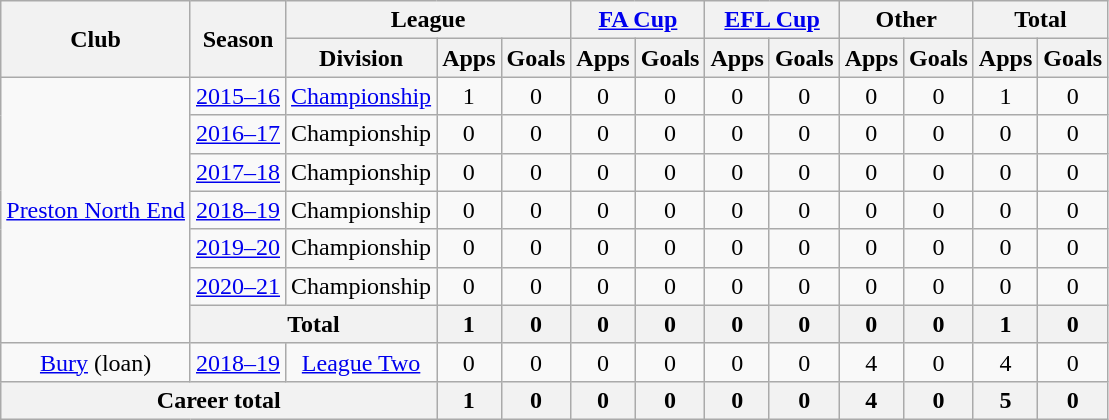<table class="wikitable" style="text-align: center;">
<tr>
<th rowspan="2">Club</th>
<th rowspan="2">Season</th>
<th colspan="3">League</th>
<th colspan="2"><a href='#'>FA Cup</a></th>
<th colspan="2"><a href='#'>EFL Cup</a></th>
<th colspan="2">Other</th>
<th colspan="2">Total</th>
</tr>
<tr>
<th>Division</th>
<th>Apps</th>
<th>Goals</th>
<th>Apps</th>
<th>Goals</th>
<th>Apps</th>
<th>Goals</th>
<th>Apps</th>
<th>Goals</th>
<th>Apps</th>
<th>Goals</th>
</tr>
<tr>
<td rowspan=7><a href='#'>Preston North End</a></td>
<td><a href='#'>2015–16</a></td>
<td><a href='#'>Championship</a></td>
<td>1</td>
<td>0</td>
<td>0</td>
<td>0</td>
<td>0</td>
<td>0</td>
<td>0</td>
<td>0</td>
<td>1</td>
<td>0</td>
</tr>
<tr>
<td><a href='#'>2016–17</a></td>
<td>Championship</td>
<td>0</td>
<td>0</td>
<td>0</td>
<td>0</td>
<td>0</td>
<td>0</td>
<td>0</td>
<td>0</td>
<td>0</td>
<td>0</td>
</tr>
<tr>
<td><a href='#'>2017–18</a></td>
<td>Championship</td>
<td>0</td>
<td>0</td>
<td>0</td>
<td>0</td>
<td>0</td>
<td>0</td>
<td>0</td>
<td>0</td>
<td>0</td>
<td>0</td>
</tr>
<tr>
<td><a href='#'>2018–19</a></td>
<td>Championship</td>
<td>0</td>
<td>0</td>
<td>0</td>
<td>0</td>
<td>0</td>
<td>0</td>
<td>0</td>
<td>0</td>
<td>0</td>
<td>0</td>
</tr>
<tr>
<td><a href='#'>2019–20</a></td>
<td>Championship</td>
<td>0</td>
<td>0</td>
<td>0</td>
<td>0</td>
<td>0</td>
<td>0</td>
<td>0</td>
<td>0</td>
<td>0</td>
<td>0</td>
</tr>
<tr>
<td><a href='#'>2020–21</a></td>
<td>Championship</td>
<td>0</td>
<td>0</td>
<td>0</td>
<td>0</td>
<td>0</td>
<td>0</td>
<td>0</td>
<td>0</td>
<td>0</td>
<td>0</td>
</tr>
<tr>
<th colspan="2">Total</th>
<th>1</th>
<th>0</th>
<th>0</th>
<th>0</th>
<th>0</th>
<th>0</th>
<th>0</th>
<th>0</th>
<th>1</th>
<th>0</th>
</tr>
<tr>
<td><a href='#'>Bury</a> (loan)</td>
<td><a href='#'>2018–19</a></td>
<td><a href='#'>League Two</a></td>
<td>0</td>
<td>0</td>
<td>0</td>
<td>0</td>
<td>0</td>
<td>0</td>
<td>4</td>
<td>0</td>
<td>4</td>
<td>0</td>
</tr>
<tr>
<th colspan="3">Career total</th>
<th>1</th>
<th>0</th>
<th>0</th>
<th>0</th>
<th>0</th>
<th>0</th>
<th>4</th>
<th>0</th>
<th>5</th>
<th>0</th>
</tr>
</table>
